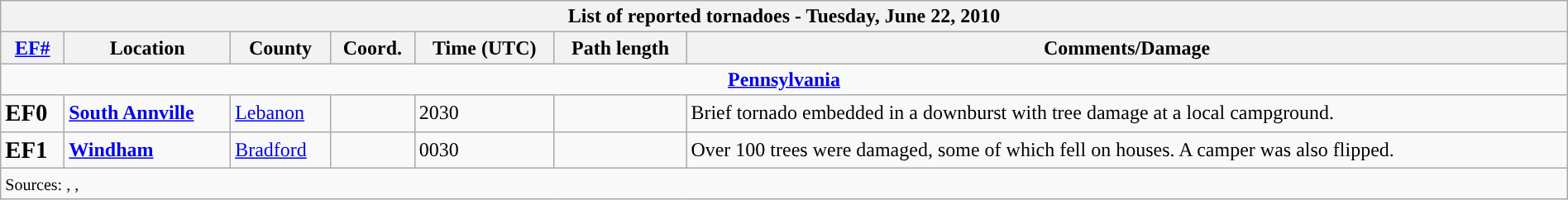<table class="wikitable collapsible" width="100%">
<tr>
<th colspan="7">List of reported tornadoes - Tuesday, June 22, 2010</th>
</tr>
<tr>
<th><a href='#'>EF#</a></th>
<th>Location</th>
<th>County</th>
<th>Coord.</th>
<th>Time (UTC)</th>
<th>Path length</th>
<th>Comments/Damage</th>
</tr>
<tr>
<td colspan="7" align=center><strong><a href='#'>Pennsylvania</a></strong></td>
</tr>
<tr>
<td><big><strong>EF0</strong></big></td>
<td><strong><a href='#'>South Annville</a></strong></td>
<td><a href='#'>Lebanon</a></td>
<td></td>
<td>2030</td>
<td></td>
<td>Brief tornado embedded in a downburst with tree damage at a local campground.</td>
</tr>
<tr>
<td><big><strong>EF1</strong></big></td>
<td><strong><a href='#'>Windham</a></strong></td>
<td><a href='#'>Bradford</a></td>
<td></td>
<td>0030</td>
<td></td>
<td>Over 100 trees were damaged, some of which fell on houses. A camper was also flipped.</td>
</tr>
<tr>
<td colspan="7"><small>Sources: , , </small></td>
</tr>
</table>
